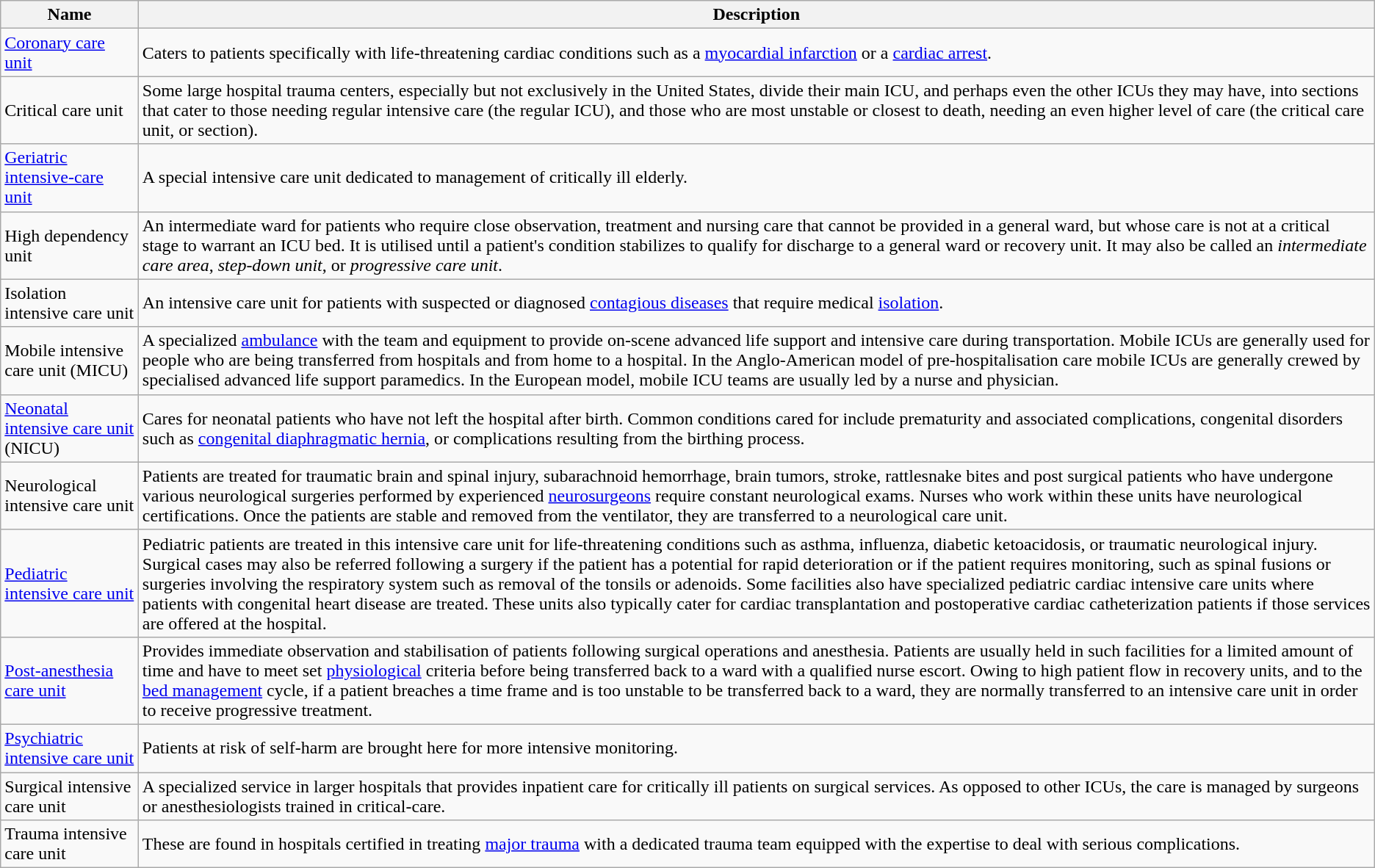<table class="wikitable">
<tr>
<th>Name</th>
<th>Description</th>
</tr>
<tr>
<td><a href='#'>Coronary care unit</a></td>
<td>Caters to patients specifically with life-threatening cardiac conditions such as a <a href='#'>myocardial infarction</a> or a <a href='#'>cardiac arrest</a>.</td>
</tr>
<tr>
<td>Critical care unit</td>
<td>Some large hospital trauma centers, especially but not exclusively in the United States, divide their main ICU, and perhaps even the other ICUs they may have, into sections that cater to those needing regular intensive care (the regular ICU), and those who are most unstable or closest to death, needing an even higher level of care (the critical care unit, or section).</td>
</tr>
<tr>
<td><a href='#'>Geriatric intensive-care unit</a></td>
<td>A special intensive care unit dedicated to management of critically ill elderly.</td>
</tr>
<tr>
<td>High dependency unit</td>
<td>An intermediate ward for patients who require close observation, treatment and nursing care that cannot be provided in a general ward, but whose care is not at a critical stage to warrant an ICU bed. It is utilised until a patient's condition stabilizes to qualify for discharge to a general ward or recovery unit. It may also be called an <em>intermediate care area</em>, <em>step-down unit</em>, or <em>progressive care unit</em>.</td>
</tr>
<tr>
<td>Isolation intensive care unit</td>
<td>An intensive care unit for patients with suspected or diagnosed <a href='#'>contagious diseases</a> that require medical <a href='#'>isolation</a>.</td>
</tr>
<tr>
<td>Mobile intensive care unit (MICU)</td>
<td>A specialized <a href='#'>ambulance</a> with the team and equipment to provide on-scene advanced life support and intensive care during transportation. Mobile ICUs are generally used for people who are being transferred from hospitals and from home to a hospital. In the Anglo-American model of pre-hospitalisation care mobile ICUs are generally crewed by specialised advanced life support paramedics. In the European model, mobile ICU teams are usually led by a nurse and physician.</td>
</tr>
<tr>
<td><a href='#'>Neonatal intensive care unit</a> (NICU)</td>
<td>Cares for neonatal patients who have not left the hospital after birth. Common conditions cared for include prematurity and associated complications, congenital disorders such as <a href='#'>congenital diaphragmatic hernia</a>, or complications resulting from the birthing process.</td>
</tr>
<tr>
<td>Neurological intensive care unit</td>
<td>Patients are treated for traumatic brain and spinal injury, subarachnoid hemorrhage, brain tumors, stroke, rattlesnake bites and post surgical patients who have undergone various neurological surgeries performed by experienced <a href='#'>neurosurgeons</a>  require constant neurological exams. Nurses who work within these units have neurological certifications. Once the patients are stable and removed from the ventilator, they are transferred to a neurological care unit.</td>
</tr>
<tr>
<td><a href='#'>Pediatric intensive care unit</a></td>
<td>Pediatric patients are treated in this intensive care unit for life-threatening conditions such as asthma, influenza, diabetic ketoacidosis, or traumatic neurological injury. Surgical cases may also be referred following a surgery if the patient has a potential for rapid deterioration or if the patient requires monitoring, such as spinal fusions or surgeries involving the respiratory system such as removal of the tonsils or adenoids. Some facilities also have specialized pediatric cardiac intensive care units where patients with congenital heart disease are treated. These units also typically cater for cardiac transplantation and postoperative cardiac catheterization patients if those services are offered at the hospital.</td>
</tr>
<tr>
<td><a href='#'>Post-anesthesia care unit</a></td>
<td>Provides immediate observation and stabilisation of patients following surgical operations and anesthesia. Patients are usually held in such facilities for a limited amount of time and have to meet set <a href='#'>physiological</a> criteria before being transferred back to a ward with a qualified nurse escort. Owing to high patient flow in recovery units, and to the <a href='#'>bed management</a> cycle, if a patient breaches a time frame and is too unstable to be transferred back to a ward, they are normally transferred to an intensive care unit in order to receive progressive treatment.</td>
</tr>
<tr>
<td><a href='#'>Psychiatric intensive care unit</a></td>
<td>Patients at risk of self-harm are brought here for more intensive monitoring.</td>
</tr>
<tr>
<td>Surgical intensive care unit</td>
<td>A specialized service in larger hospitals that provides inpatient care for critically ill patients on surgical services.  As opposed to other ICUs, the care is managed by surgeons or anesthesiologists trained in critical-care.</td>
</tr>
<tr>
<td>Trauma intensive care unit</td>
<td>These are found in hospitals certified in treating <a href='#'>major trauma</a> with a dedicated trauma team equipped with the expertise to deal with serious complications.</td>
</tr>
</table>
